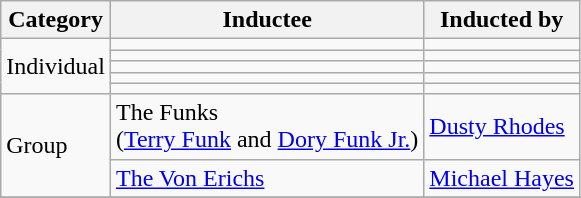<table class="wikitable">
<tr>
<th>Category</th>
<th>Inductee</th>
<th>Inducted by</th>
</tr>
<tr>
<td rowspan="5">Individual</td>
<td></td>
<td></td>
</tr>
<tr>
<td></td>
<td></td>
</tr>
<tr>
<td></td>
<td></td>
</tr>
<tr>
<td></td>
<td></td>
</tr>
<tr>
<td></td>
<td></td>
</tr>
<tr>
<td rowspan="2">Group</td>
<td>The Funks<br>(<a href='#'>Terry Funk</a> and <a href='#'>Dory Funk Jr.</a>)</td>
<td><a href='#'>Dusty Rhodes</a></td>
</tr>
<tr>
<td><a href='#'>The Von Erichs</a></td>
<td><a href='#'>Michael Hayes</a></td>
</tr>
<tr>
</tr>
</table>
